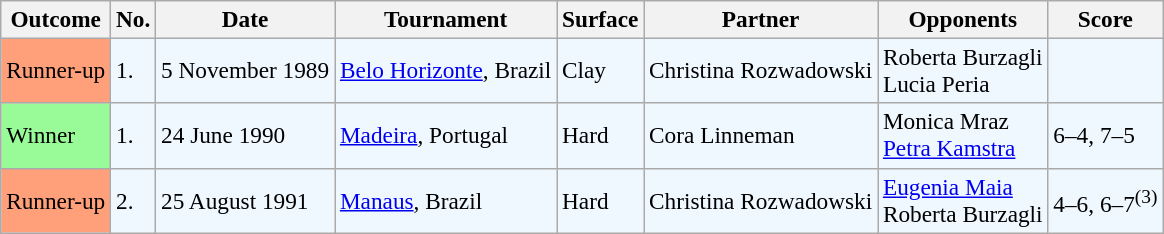<table class="sortable wikitable" style=font-size:97%>
<tr>
<th>Outcome</th>
<th>No.</th>
<th>Date</th>
<th>Tournament</th>
<th>Surface</th>
<th>Partner</th>
<th>Opponents</th>
<th>Score</th>
</tr>
<tr bgcolor="#f0f8ff">
<td bgcolor="FFA07A">Runner-up</td>
<td>1.</td>
<td>5 November 1989</td>
<td><a href='#'>Belo Horizonte</a>, Brazil</td>
<td>Clay</td>
<td> Christina Rozwadowski</td>
<td> Roberta Burzagli <br>  Lucia Peria</td>
<td></td>
</tr>
<tr bgcolor="#f0f8ff">
<td style="background:#98fb98;">Winner</td>
<td>1.</td>
<td>24 June 1990</td>
<td><a href='#'>Madeira</a>, Portugal</td>
<td>Hard</td>
<td> Cora Linneman</td>
<td> Monica Mraz<br>  <a href='#'>Petra Kamstra</a></td>
<td>6–4, 7–5</td>
</tr>
<tr bgcolor="#f0f8ff">
<td bgcolor="FFA07A">Runner-up</td>
<td>2.</td>
<td>25 August 1991</td>
<td><a href='#'>Manaus</a>, Brazil</td>
<td>Hard</td>
<td> Christina Rozwadowski</td>
<td> <a href='#'>Eugenia Maia</a> <br>  Roberta Burzagli</td>
<td>4–6, 6–7<sup>(3)</sup></td>
</tr>
</table>
